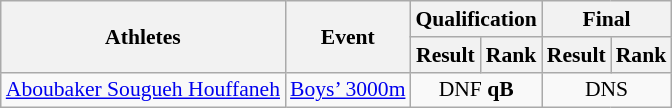<table class="wikitable" border="1" style="font-size:90%">
<tr>
<th rowspan=2>Athletes</th>
<th rowspan=2>Event</th>
<th colspan=2>Qualification</th>
<th colspan=2>Final</th>
</tr>
<tr>
<th>Result</th>
<th>Rank</th>
<th>Result</th>
<th>Rank</th>
</tr>
<tr>
<td><a href='#'>Aboubaker Sougueh Houffaneh</a></td>
<td><a href='#'>Boys’ 3000m</a></td>
<td align=center colspan=2>DNF <strong>qB</strong></td>
<td align=center colspan=2>DNS</td>
</tr>
</table>
